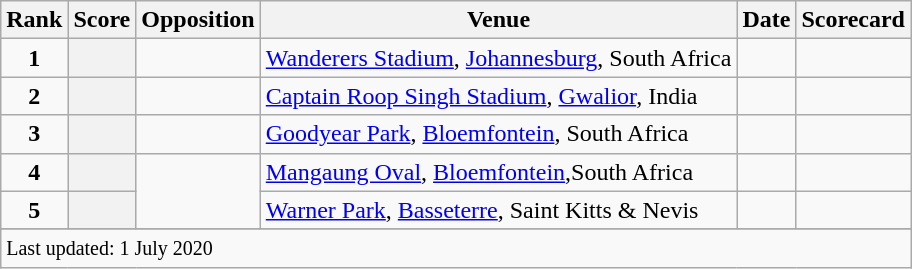<table class="wikitable plainrowheaders sortable">
<tr>
<th scope=col>Rank</th>
<th scope=col>Score</th>
<th scope=col>Opposition</th>
<th scope=col>Venue</th>
<th scope=col>Date</th>
<th scope=col>Scorecard</th>
</tr>
<tr>
<td align=center><strong>1</strong></td>
<th scope=row style=text-align:center;></th>
<td></td>
<td><a href='#'>Wanderers Stadium</a>, <a href='#'>Johannesburg</a>, South Africa</td>
<td></td>
<td></td>
</tr>
<tr>
<td align=center><strong>2</strong></td>
<th scope=row style=text-align:center;></th>
<td></td>
<td><a href='#'>Captain Roop Singh Stadium</a>, <a href='#'>Gwalior</a>, India</td>
<td></td>
<td></td>
</tr>
<tr>
<td align=center><strong>3</strong></td>
<th scope=row style=text-align:center;></th>
<td></td>
<td><a href='#'>Goodyear Park</a>, <a href='#'>Bloemfontein</a>, South Africa</td>
<td></td>
<td></td>
</tr>
<tr>
<td align=center><strong>4</strong></td>
<th scope=row style=text-align:center;></th>
<td rowspan=2></td>
<td><a href='#'>Mangaung Oval</a>, <a href='#'>Bloemfontein</a>,South Africa</td>
<td></td>
<td></td>
</tr>
<tr>
<td align=center><strong>5</strong></td>
<th scope=row style=text-align:center;></th>
<td><a href='#'>Warner Park</a>, <a href='#'>Basseterre</a>, Saint Kitts & Nevis</td>
<td> </td>
<td></td>
</tr>
<tr>
</tr>
<tr class=sortbottom>
<td colspan=6><small>Last updated: 1 July 2020</small></td>
</tr>
</table>
